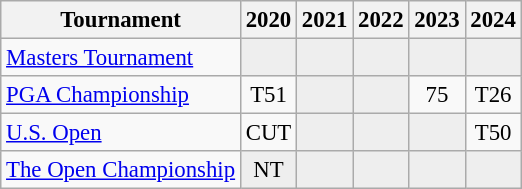<table class="wikitable" style="font-size:95%;text-align:center;">
<tr>
<th>Tournament</th>
<th>2020</th>
<th>2021</th>
<th>2022</th>
<th>2023</th>
<th>2024</th>
</tr>
<tr>
<td align=left><a href='#'>Masters Tournament</a></td>
<td style="background:#eeeeee;"></td>
<td style="background:#eeeeee;"></td>
<td style="background:#eeeeee;"></td>
<td style="background:#eeeeee;"></td>
<td style="background:#eeeeee;"></td>
</tr>
<tr>
<td align=left><a href='#'>PGA Championship</a></td>
<td>T51</td>
<td style="background:#eeeeee;"></td>
<td style="background:#eeeeee;"></td>
<td>75</td>
<td>T26</td>
</tr>
<tr>
<td align=left><a href='#'>U.S. Open</a></td>
<td>CUT</td>
<td style="background:#eeeeee;"></td>
<td style="background:#eeeeee;"></td>
<td style="background:#eeeeee;"></td>
<td>T50</td>
</tr>
<tr>
<td align=left><a href='#'>The Open Championship</a></td>
<td style="background:#eeeeee;">NT</td>
<td style="background:#eeeeee;"></td>
<td style="background:#eeeeee;"></td>
<td style="background:#eeeeee;"></td>
<td style="background:#eeeeee;"></td>
</tr>
</table>
